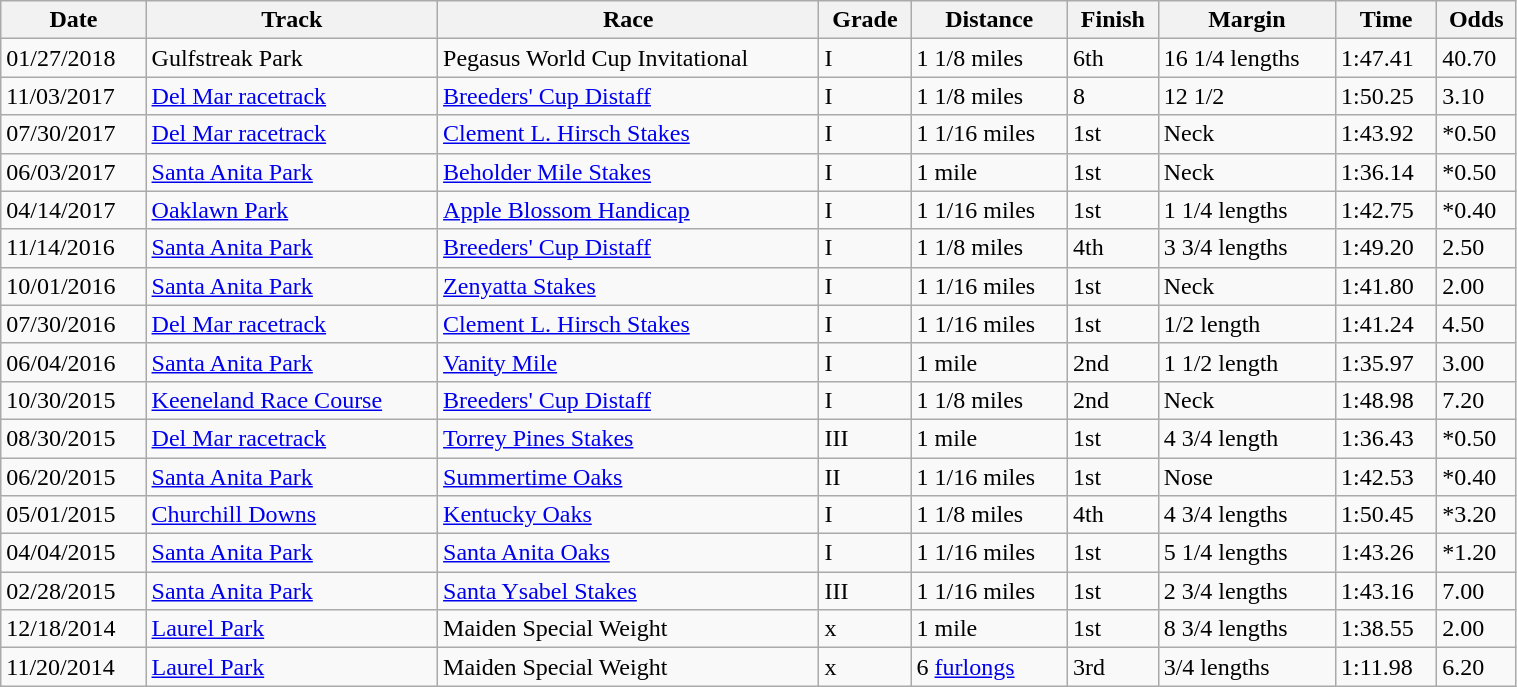<table class="wikitable sortable" style="width:80%;">
<tr>
<th>Date</th>
<th>Track</th>
<th>Race</th>
<th>Grade</th>
<th>Distance</th>
<th>Finish</th>
<th>Margin</th>
<th>Time</th>
<th>Odds</th>
</tr>
<tr>
<td>01/27/2018</td>
<td>Gulfstreak Park</td>
<td>Pegasus World Cup Invitational</td>
<td>I</td>
<td>1 1/8 miles</td>
<td>6th</td>
<td>16 1/4 lengths</td>
<td>1:47.41</td>
<td>40.70</td>
</tr>
<tr>
<td>11/03/2017</td>
<td><a href='#'>Del Mar racetrack</a></td>
<td><a href='#'>Breeders' Cup Distaff</a></td>
<td>I</td>
<td>1 1/8 miles</td>
<td>8</td>
<td>12 1/2</td>
<td>1:50.25</td>
<td>3.10</td>
</tr>
<tr>
<td>07/30/2017</td>
<td><a href='#'>Del Mar racetrack</a></td>
<td><a href='#'>Clement L. Hirsch Stakes</a></td>
<td>I</td>
<td>1 1/16 miles</td>
<td>1st</td>
<td>Neck</td>
<td>1:43.92</td>
<td>*0.50</td>
</tr>
<tr>
<td>06/03/2017</td>
<td><a href='#'>Santa Anita Park</a></td>
<td><a href='#'>Beholder Mile Stakes</a></td>
<td>I</td>
<td>1 mile</td>
<td>1st</td>
<td>Neck</td>
<td>1:36.14</td>
<td>*0.50</td>
</tr>
<tr>
<td>04/14/2017</td>
<td><a href='#'>Oaklawn Park</a></td>
<td><a href='#'>Apple Blossom Handicap</a></td>
<td>I</td>
<td>1 1/16 miles</td>
<td>1st</td>
<td>1 1/4 lengths</td>
<td>1:42.75</td>
<td>*0.40</td>
</tr>
<tr>
<td>11/14/2016</td>
<td><a href='#'>Santa Anita Park</a></td>
<td><a href='#'>Breeders' Cup Distaff</a></td>
<td>I</td>
<td>1 1/8 miles</td>
<td>4th</td>
<td>3 3/4 lengths</td>
<td>1:49.20</td>
<td>2.50</td>
</tr>
<tr>
<td>10/01/2016</td>
<td><a href='#'>Santa Anita Park</a></td>
<td><a href='#'>Zenyatta Stakes</a></td>
<td>I</td>
<td>1 1/16 miles</td>
<td>1st</td>
<td>Neck</td>
<td>1:41.80</td>
<td>2.00</td>
</tr>
<tr>
<td>07/30/2016</td>
<td><a href='#'>Del Mar racetrack</a></td>
<td><a href='#'>Clement L. Hirsch Stakes</a></td>
<td>I</td>
<td>1 1/16 miles</td>
<td>1st</td>
<td>1/2 length</td>
<td>1:41.24</td>
<td>4.50</td>
</tr>
<tr>
<td>06/04/2016</td>
<td><a href='#'>Santa Anita Park</a></td>
<td><a href='#'>Vanity Mile</a></td>
<td>I</td>
<td>1 mile</td>
<td>2nd</td>
<td>1 1/2 length</td>
<td>1:35.97</td>
<td>3.00</td>
</tr>
<tr>
<td>10/30/2015</td>
<td><a href='#'>Keeneland Race Course</a></td>
<td><a href='#'>Breeders' Cup Distaff</a></td>
<td>I</td>
<td>1 1/8 miles</td>
<td>2nd</td>
<td>Neck</td>
<td>1:48.98</td>
<td>7.20</td>
</tr>
<tr>
<td>08/30/2015</td>
<td><a href='#'>Del Mar racetrack</a></td>
<td><a href='#'>Torrey Pines Stakes</a></td>
<td>III</td>
<td>1 mile</td>
<td>1st</td>
<td>4 3/4 length</td>
<td>1:36.43</td>
<td>*0.50</td>
</tr>
<tr>
<td>06/20/2015</td>
<td><a href='#'>Santa Anita Park</a></td>
<td><a href='#'>Summertime Oaks</a></td>
<td>II</td>
<td>1 1/16 miles</td>
<td>1st</td>
<td>Nose</td>
<td>1:42.53</td>
<td>*0.40</td>
</tr>
<tr>
<td>05/01/2015</td>
<td><a href='#'>Churchill Downs</a></td>
<td><a href='#'>Kentucky Oaks</a></td>
<td>I</td>
<td>1 1/8 miles</td>
<td>4th</td>
<td>4 3/4 lengths</td>
<td>1:50.45</td>
<td>*3.20</td>
</tr>
<tr>
<td>04/04/2015</td>
<td><a href='#'>Santa Anita Park</a></td>
<td><a href='#'>Santa Anita Oaks</a></td>
<td>I</td>
<td>1 1/16 miles</td>
<td>1st</td>
<td>5 1/4 lengths</td>
<td>1:43.26</td>
<td>*1.20</td>
</tr>
<tr>
<td>02/28/2015</td>
<td><a href='#'>Santa Anita Park</a></td>
<td><a href='#'>Santa Ysabel Stakes</a></td>
<td>III</td>
<td>1 1/16 miles</td>
<td>1st</td>
<td>2 3/4 lengths</td>
<td>1:43.16</td>
<td>7.00</td>
</tr>
<tr>
<td>12/18/2014</td>
<td><a href='#'>Laurel Park</a></td>
<td>Maiden Special Weight</td>
<td>x</td>
<td>1 mile</td>
<td>1st</td>
<td>8 3/4 lengths</td>
<td>1:38.55</td>
<td>2.00</td>
</tr>
<tr>
<td>11/20/2014</td>
<td><a href='#'>Laurel Park</a></td>
<td>Maiden Special Weight</td>
<td>x</td>
<td>6 <a href='#'>furlongs</a></td>
<td>3rd</td>
<td>3/4 lengths</td>
<td>1:11.98</td>
<td>6.20</td>
</tr>
</table>
